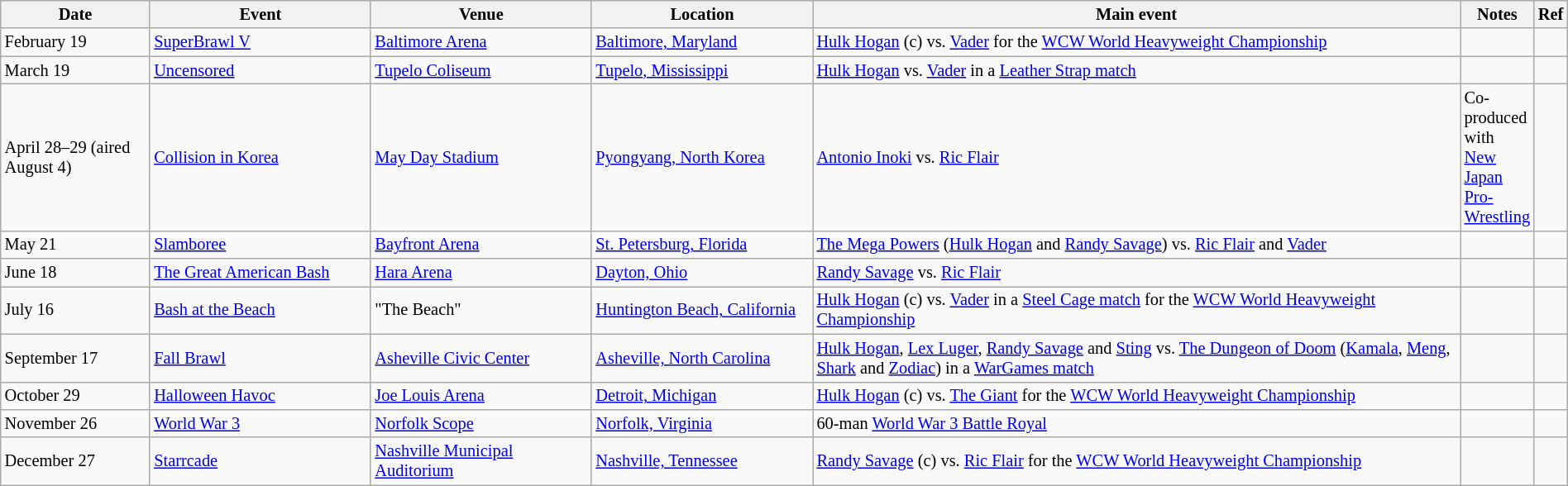<table class="sortable wikitable succession-box" style="font-size:85%; width: 100%">
<tr>
<th width=10%>Date</th>
<th width=15%>Event</th>
<th width=15%>Venue</th>
<th width=15%>Location</th>
<th width=45%>Main event</th>
<th width=15%>Notes</th>
<th width=15%>Ref</th>
</tr>
<tr>
<td>February 19</td>
<td><a href='#'>SuperBrawl V</a></td>
<td><a href='#'>Baltimore Arena</a></td>
<td><a href='#'>Baltimore, Maryland</a></td>
<td><a href='#'>Hulk Hogan</a> (c) vs. <a href='#'>Vader</a> for the <a href='#'>WCW World Heavyweight Championship</a></td>
<td></td>
<td></td>
</tr>
<tr>
<td>March 19</td>
<td><a href='#'>Uncensored</a></td>
<td><a href='#'>Tupelo Coliseum</a></td>
<td><a href='#'>Tupelo, Mississippi</a></td>
<td><a href='#'>Hulk Hogan</a> vs. <a href='#'>Vader</a> in a <a href='#'>Leather Strap match</a></td>
<td></td>
<td></td>
</tr>
<tr>
<td>April 28–29 (aired August 4)</td>
<td><a href='#'>Collision in Korea</a></td>
<td><a href='#'>May Day Stadium</a></td>
<td><a href='#'>Pyongyang, North Korea</a></td>
<td><a href='#'>Antonio Inoki</a> vs. <a href='#'>Ric Flair</a></td>
<td>Co-produced with <a href='#'>New Japan Pro-Wrestling</a></td>
<td></td>
</tr>
<tr>
<td>May 21</td>
<td><a href='#'>Slamboree</a></td>
<td><a href='#'>Bayfront Arena</a></td>
<td><a href='#'>St. Petersburg, Florida</a></td>
<td><a href='#'>The Mega Powers</a> (<a href='#'>Hulk Hogan</a> and <a href='#'>Randy Savage</a>) vs. <a href='#'>Ric Flair</a> and <a href='#'>Vader</a></td>
<td></td>
<td></td>
</tr>
<tr>
<td>June 18</td>
<td><a href='#'>The Great American Bash</a></td>
<td><a href='#'>Hara Arena</a></td>
<td><a href='#'>Dayton, Ohio</a></td>
<td><a href='#'>Randy Savage</a> vs. <a href='#'>Ric Flair</a></td>
<td></td>
<td></td>
</tr>
<tr>
<td>July 16</td>
<td><a href='#'>Bash at the Beach</a></td>
<td>"The Beach"</td>
<td><a href='#'>Huntington Beach, California</a></td>
<td><a href='#'>Hulk Hogan</a> (c) vs. <a href='#'>Vader</a> in a <a href='#'>Steel Cage match</a> for the <a href='#'>WCW World Heavyweight Championship</a></td>
<td></td>
<td></td>
</tr>
<tr>
<td>September 17</td>
<td><a href='#'>Fall Brawl</a></td>
<td><a href='#'>Asheville Civic Center</a></td>
<td><a href='#'>Asheville, North Carolina</a></td>
<td><a href='#'>Hulk Hogan</a>, <a href='#'>Lex Luger</a>, <a href='#'>Randy Savage</a> and <a href='#'>Sting</a> vs. <a href='#'>The Dungeon of Doom</a> (<a href='#'>Kamala</a>, <a href='#'>Meng</a>, <a href='#'>Shark</a> and <a href='#'>Zodiac</a>) in a <a href='#'>WarGames match</a></td>
<td></td>
<td></td>
</tr>
<tr>
<td>October 29</td>
<td><a href='#'>Halloween Havoc</a></td>
<td><a href='#'>Joe Louis Arena</a></td>
<td><a href='#'>Detroit, Michigan</a></td>
<td><a href='#'>Hulk Hogan</a> (c) vs. <a href='#'>The Giant</a> for the <a href='#'>WCW World Heavyweight Championship</a></td>
<td></td>
<td></td>
</tr>
<tr>
<td>November 26</td>
<td><a href='#'>World War 3</a></td>
<td><a href='#'>Norfolk Scope</a></td>
<td><a href='#'>Norfolk, Virginia</a></td>
<td>60-man <a href='#'>World War 3 Battle Royal</a></td>
<td></td>
<td></td>
</tr>
<tr>
<td>December 27</td>
<td><a href='#'>Starrcade</a></td>
<td><a href='#'>Nashville Municipal Auditorium</a></td>
<td><a href='#'>Nashville, Tennessee</a></td>
<td><a href='#'>Randy Savage</a> (c) vs. <a href='#'>Ric Flair</a> for the <a href='#'>WCW World Heavyweight Championship</a></td>
<td></td>
<td></td>
</tr>
</table>
